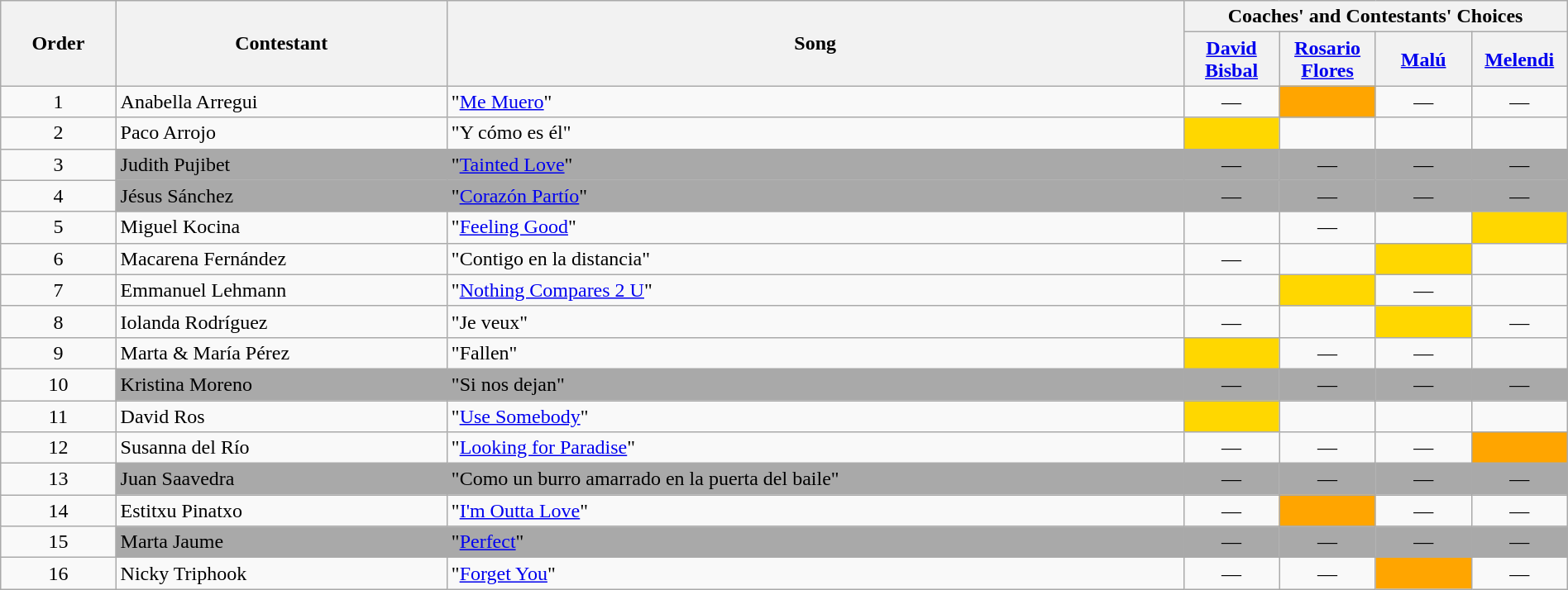<table class="wikitable" style="width:100%;">
<tr>
<th rowspan=2>Order</th>
<th rowspan=2>Contestant</th>
<th rowspan=2>Song</th>
<th colspan=4>Coaches' and Contestants' Choices</th>
</tr>
<tr>
<th width="70"><a href='#'>David Bisbal</a></th>
<th width="70"><a href='#'>Rosario Flores</a></th>
<th width="70"><a href='#'>Malú</a></th>
<th width="70"><a href='#'>Melendi</a></th>
</tr>
<tr>
<td align="center">1</td>
<td>Anabella Arregui</td>
<td>"<a href='#'>Me Muero</a>"</td>
<td align="center">—</td>
<td style="background:orange;text-align:center;"></td>
<td align="center">—</td>
<td align="center">—</td>
</tr>
<tr>
<td align="center">2</td>
<td>Paco Arrojo</td>
<td>"Y cómo es él"</td>
<td style="background:gold;text-align:center;"></td>
<td style=";text-align:center;"></td>
<td style=";text-align:center;"></td>
<td style=";text-align:center;"></td>
</tr>
<tr>
<td align="center">3</td>
<td style="background:darkgrey;text-align:left;">Judith Pujibet</td>
<td style="background:darkgrey;text-align:left;">"<a href='#'>Tainted Love</a>"</td>
<td style="background:darkgrey;text-align:center;">—</td>
<td style="background:darkgrey;text-align:center;">—</td>
<td style="background:darkgrey;text-align:center;">—</td>
<td style="background:darkgrey;text-align:center;">—</td>
</tr>
<tr>
<td align="center">4</td>
<td style="background:darkgrey;text-align:left;">Jésus Sánchez</td>
<td style="background:darkgrey;text-align:left;">"<a href='#'>Corazón Partío</a>"</td>
<td style="background:darkgrey;text-align:center;">—</td>
<td style="background:darkgrey;text-align:center;">—</td>
<td style="background:darkgrey;text-align:center;">—</td>
<td style="background:darkgrey;text-align:center;">—</td>
</tr>
<tr>
<td align="center">5</td>
<td>Miguel Kocina</td>
<td>"<a href='#'>Feeling Good</a>"</td>
<td style=";text-align:center;"></td>
<td align="center">—</td>
<td style=";text-align:center;"></td>
<td style="background:gold;text-align:center;"></td>
</tr>
<tr>
<td align="center">6</td>
<td>Macarena Fernández</td>
<td>"Contigo en la distancia"</td>
<td align="center">—</td>
<td style=";text-align:center;"></td>
<td style="background:gold;text-align:center;"></td>
<td style=";text-align:center;"></td>
</tr>
<tr>
<td align="center">7</td>
<td>Emmanuel Lehmann</td>
<td>"<a href='#'>Nothing Compares 2 U</a>"</td>
<td style=";text-align:center;"></td>
<td style="background:gold;text-align:center;"></td>
<td align="center">—</td>
<td style=";text-align:center;"></td>
</tr>
<tr>
<td align="center">8</td>
<td>Iolanda Rodríguez</td>
<td>"Je veux"</td>
<td align="center">—</td>
<td style=";text-align:center;"></td>
<td style="background:gold;text-align:center;"></td>
<td align="center">—</td>
</tr>
<tr>
<td align="center">9</td>
<td>Marta & María Pérez</td>
<td>"Fallen"</td>
<td style="background:gold;text-align:center;"></td>
<td align="center">—</td>
<td align="center">—</td>
<td style=";text-align:center;"></td>
</tr>
<tr>
<td align="center">10</td>
<td style="background:darkgrey;text-align:left;">Kristina Moreno</td>
<td style="background:darkgrey;text-align:left;">"Si nos dejan"</td>
<td style="background:darkgrey;text-align:center;">—</td>
<td style="background:darkgrey;text-align:center;">—</td>
<td style="background:darkgrey;text-align:center;">—</td>
<td style="background:darkgrey;text-align:center;">—</td>
</tr>
<tr>
<td align="center">11</td>
<td>David Ros</td>
<td>"<a href='#'>Use Somebody</a>"</td>
<td style="background:gold;text-align:center;"></td>
<td style=";text-align:center;"></td>
<td style=";text-align:center;"></td>
<td style=";text-align:center;"></td>
</tr>
<tr>
<td align="center">12</td>
<td>Susanna del Río</td>
<td>"<a href='#'>Looking for Paradise</a>"</td>
<td align="center">—</td>
<td align="center">—</td>
<td align="center">—</td>
<td style="background:orange;text-align:center;"></td>
</tr>
<tr>
<td align="center">13</td>
<td style="background:darkgrey;text-align:left;">Juan Saavedra</td>
<td style="background:darkgrey;text-align:left;">"Como un burro amarrado en la puerta del baile"</td>
<td style="background:darkgrey;text-align:center;">—</td>
<td style="background:darkgrey;text-align:center;">—</td>
<td style="background:darkgrey;text-align:center;">—</td>
<td style="background:darkgrey;text-align:center;">—</td>
</tr>
<tr>
<td align="center">14</td>
<td>Estitxu Pinatxo</td>
<td>"<a href='#'>I'm Outta Love</a>"</td>
<td align="center">—</td>
<td style="background:orange;text-align:center;"></td>
<td align="center">—</td>
<td align="center">—</td>
</tr>
<tr>
<td align="center">15</td>
<td style="background:darkgrey;text-align:left;">Marta Jaume</td>
<td style="background:darkgrey;text-align:left;">"<a href='#'>Perfect</a>"</td>
<td style="background:darkgrey;text-align:center;">—</td>
<td style="background:darkgrey;text-align:center;">—</td>
<td style="background:darkgrey;text-align:center;">—</td>
<td style="background:darkgrey;text-align:center;">—</td>
</tr>
<tr>
<td align="center">16</td>
<td>Nicky Triphook</td>
<td>"<a href='#'>Forget You</a>"</td>
<td align="center">—</td>
<td align="center">—</td>
<td style="background:orange;text-align:center;"></td>
<td align="center">—</td>
</tr>
</table>
